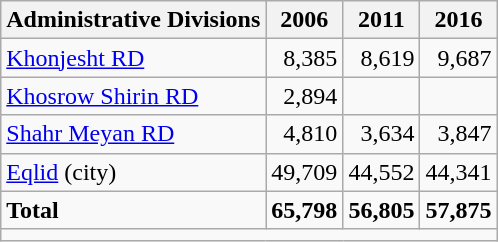<table class="wikitable">
<tr>
<th>Administrative Divisions</th>
<th>2006</th>
<th>2011</th>
<th>2016</th>
</tr>
<tr>
<td><a href='#'>Khonjesht RD</a></td>
<td style="text-align: right;">8,385</td>
<td style="text-align: right;">8,619</td>
<td style="text-align: right;">9,687</td>
</tr>
<tr>
<td><a href='#'>Khosrow Shirin RD</a></td>
<td style="text-align: right;">2,894</td>
<td style="text-align: right;"></td>
<td style="text-align: right;"></td>
</tr>
<tr>
<td><a href='#'>Shahr Meyan RD</a></td>
<td style="text-align: right;">4,810</td>
<td style="text-align: right;">3,634</td>
<td style="text-align: right;">3,847</td>
</tr>
<tr>
<td><a href='#'>Eqlid</a> (city)</td>
<td style="text-align: right;">49,709</td>
<td style="text-align: right;">44,552</td>
<td style="text-align: right;">44,341</td>
</tr>
<tr>
<td><strong>Total</strong></td>
<td style="text-align: right;"><strong>65,798</strong></td>
<td style="text-align: right;"><strong>56,805</strong></td>
<td style="text-align: right;"><strong>57,875</strong></td>
</tr>
<tr>
<td colspan=4></td>
</tr>
</table>
